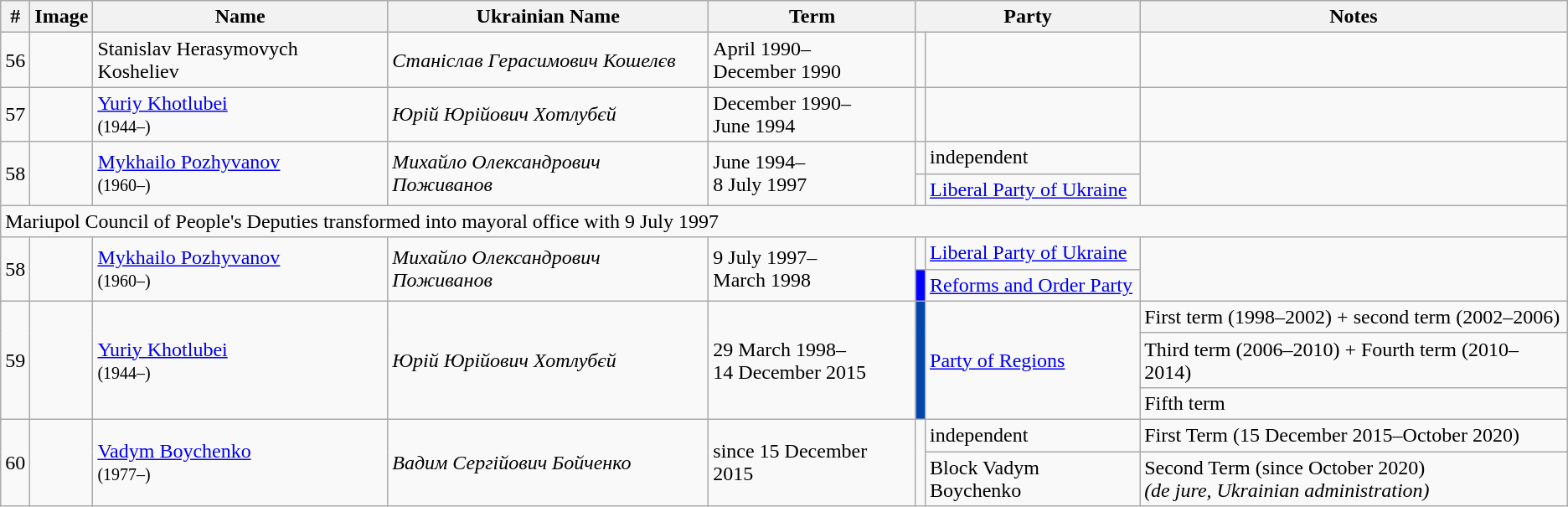<table class="wikitable sortable">
<tr>
<th>#</th>
<th>Image</th>
<th>Name</th>
<th>Ukrainian Name</th>
<th>Term</th>
<th colspan="2">Party</th>
<th>Notes</th>
</tr>
<tr>
<td>56</td>
<td></td>
<td>Stanislav Herasymovych Kosheliev</td>
<td><em>Станіслав Герасимович Кошелєв</em></td>
<td>April 1990–<br>December 1990</td>
<td></td>
<td></td>
<td></td>
</tr>
<tr>
<td>57</td>
<td></td>
<td><a href='#'>Yuriy Khotlubei</a><br><small>(1944–)</small></td>
<td><em>Юрій Юрійович Хотлубєй </em></td>
<td>December 1990–<br>June 1994</td>
<td></td>
<td></td>
<td></td>
</tr>
<tr>
<td rowspan="2">58</td>
<td rowspan="2"></td>
<td rowspan="2"><a href='#'>Mykhailo Pozhyvanov</a><br><small>(1960–)</small></td>
<td rowspan="2"><em>Михайло Олександрович Поживанов</em></td>
<td rowspan="2">June 1994–<br>8 July 1997</td>
<td></td>
<td>independent</td>
<td rowspan="2"></td>
</tr>
<tr>
<td></td>
<td><a href='#'>Liberal Party of Ukraine</a></td>
</tr>
<tr>
<td colspan="8">Mariupol Council of People's Deputies transformed into mayoral office with 9 July 1997</td>
</tr>
<tr>
<td rowspan="2">58</td>
<td rowspan="2"></td>
<td rowspan="2"><a href='#'>Mykhailo Pozhyvanov</a><br><small>(1960–)</small></td>
<td rowspan="2"><em>Михайло Олександрович Поживанов</em></td>
<td rowspan="2">9 July 1997–<br>March 1998</td>
<td></td>
<td><a href='#'>Liberal Party of Ukraine</a></td>
<td rowspan="2"></td>
</tr>
<tr>
<td style="background-color:#00F;"></td>
<td><a href='#'>Reforms and Order Party</a></td>
</tr>
<tr>
<td rowspan="3">59</td>
<td rowspan="3"></td>
<td rowspan="3"><a href='#'>Yuriy Khotlubei</a><br><small>(1944–)</small></td>
<td rowspan="3"><em>Юрій Юрійович Хотлубєй</em></td>
<td rowspan="3">29 March 1998–<br>14 December 2015</td>
<td rowspan="3" style="background-color:#0047AB;"></td>
<td rowspan="3"><a href='#'>Party of Regions</a></td>
<td>First term (1998–2002) + second term (2002–2006)</td>
</tr>
<tr>
<td>Third term (2006–2010) + Fourth term (2010–2014)</td>
</tr>
<tr>
<td>Fifth term</td>
</tr>
<tr>
<td rowspan="2">60</td>
<td rowspan="2"></td>
<td rowspan="2"><a href='#'>Vadym Boychenko</a><br><small>(1977–)</small></td>
<td rowspan="2"><em>Вадим Сергійович Бойченко</em></td>
<td rowspan="2">since 15 December 2015</td>
<td rowspan="2"></td>
<td>independent</td>
<td>First Term (15 December 2015–October 2020)</td>
</tr>
<tr>
<td>Block Vadym Boychenko</td>
<td>Second Term (since October 2020)<br><em>(de jure, Ukrainian administration)</em></td>
</tr>
</table>
